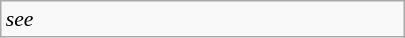<table class="wikitable floatright" style="font-size: 0.9em; width: 270px;">
<tr>
<td><em>see </em></td>
</tr>
</table>
